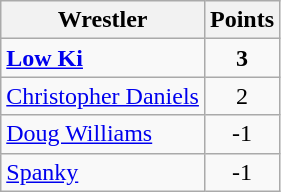<table class="wikitable">
<tr>
<th>Wrestler</th>
<th>Points</th>
</tr>
<tr>
<td><strong><a href='#'>Low Ki</a></strong></td>
<td style="text-align:center"><strong>3</strong></td>
</tr>
<tr>
<td><a href='#'>Christopher Daniels</a></td>
<td style="text-align:center">2</td>
</tr>
<tr>
<td><a href='#'>Doug Williams</a></td>
<td style="text-align:center">-1</td>
</tr>
<tr>
<td><a href='#'>Spanky</a></td>
<td style="text-align:center">-1</td>
</tr>
</table>
